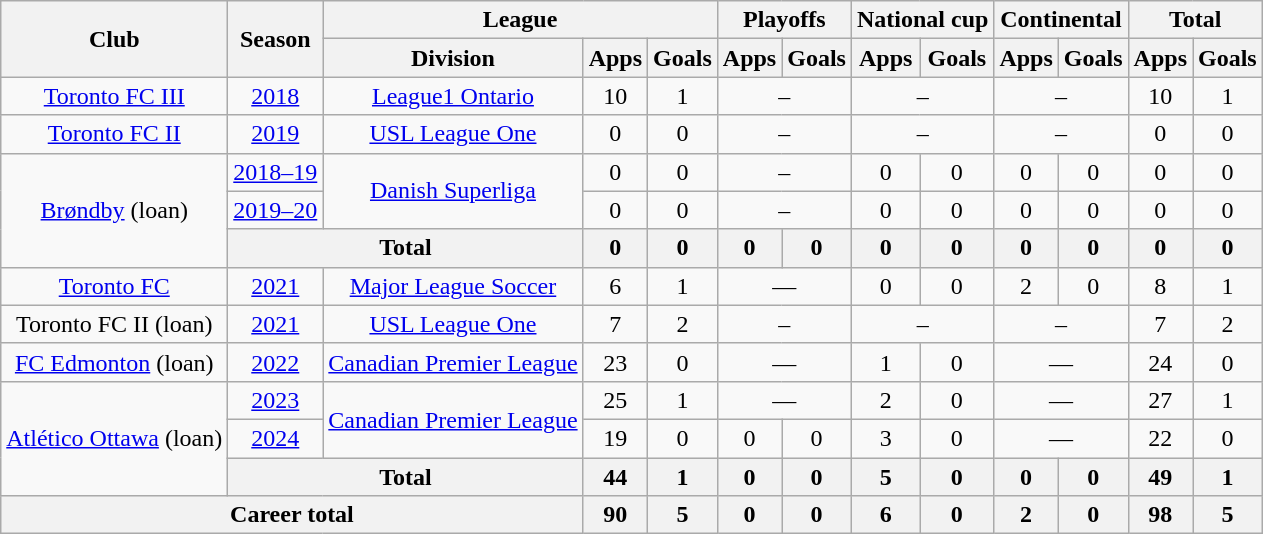<table class="wikitable" style="text-align:center">
<tr>
<th rowspan="2">Club</th>
<th rowspan="2">Season</th>
<th colspan="3">League</th>
<th colspan="2">Playoffs</th>
<th colspan="2">National cup</th>
<th colspan="2">Continental</th>
<th colspan="2">Total</th>
</tr>
<tr>
<th>Division</th>
<th>Apps</th>
<th>Goals</th>
<th>Apps</th>
<th>Goals</th>
<th>Apps</th>
<th>Goals</th>
<th>Apps</th>
<th>Goals</th>
<th>Apps</th>
<th>Goals</th>
</tr>
<tr>
<td><a href='#'>Toronto FC III</a></td>
<td><a href='#'>2018</a></td>
<td><a href='#'>League1 Ontario</a></td>
<td>10</td>
<td>1</td>
<td colspan="2">–</td>
<td colspan="2">–</td>
<td colspan="2">–</td>
<td>10</td>
<td>1</td>
</tr>
<tr>
<td><a href='#'>Toronto FC II</a></td>
<td><a href='#'>2019</a></td>
<td><a href='#'>USL League One</a></td>
<td>0</td>
<td>0</td>
<td colspan="2">–</td>
<td colspan="2">–</td>
<td colspan="2">–</td>
<td>0</td>
<td>0</td>
</tr>
<tr>
<td rowspan="3"><a href='#'>Brøndby</a> (loan)</td>
<td><a href='#'>2018–19</a></td>
<td rowspan="2"><a href='#'>Danish Superliga</a></td>
<td>0</td>
<td>0</td>
<td colspan="2">–</td>
<td>0</td>
<td>0</td>
<td>0</td>
<td>0</td>
<td>0</td>
<td>0</td>
</tr>
<tr>
<td><a href='#'>2019–20</a></td>
<td>0</td>
<td>0</td>
<td colspan="2">–</td>
<td>0</td>
<td>0</td>
<td>0</td>
<td>0</td>
<td>0</td>
<td>0</td>
</tr>
<tr>
<th colspan="2">Total</th>
<th>0</th>
<th>0</th>
<th>0</th>
<th>0</th>
<th>0</th>
<th>0</th>
<th>0</th>
<th>0</th>
<th>0</th>
<th>0</th>
</tr>
<tr>
<td><a href='#'>Toronto FC</a></td>
<td><a href='#'>2021</a></td>
<td><a href='#'>Major League Soccer</a></td>
<td>6</td>
<td>1</td>
<td colspan="2">—</td>
<td>0</td>
<td>0</td>
<td>2</td>
<td>0</td>
<td>8</td>
<td>1</td>
</tr>
<tr>
<td>Toronto FC II (loan)</td>
<td><a href='#'>2021</a></td>
<td><a href='#'>USL League One</a></td>
<td>7</td>
<td>2</td>
<td colspan="2">–</td>
<td colspan="2">–</td>
<td colspan="2">–</td>
<td>7</td>
<td>2</td>
</tr>
<tr>
<td><a href='#'>FC Edmonton</a> (loan)</td>
<td><a href='#'>2022</a></td>
<td><a href='#'>Canadian Premier League</a></td>
<td>23</td>
<td>0</td>
<td colspan="2">—</td>
<td>1</td>
<td>0</td>
<td colspan="2">—</td>
<td>24</td>
<td>0</td>
</tr>
<tr>
<td rowspan=3><a href='#'>Atlético Ottawa</a> (loan)</td>
<td><a href='#'>2023</a></td>
<td rowspan=2><a href='#'>Canadian Premier League</a></td>
<td>25</td>
<td>1</td>
<td colspan="2">—</td>
<td>2</td>
<td>0</td>
<td colspan="2">—</td>
<td>27</td>
<td>1</td>
</tr>
<tr>
<td><a href='#'>2024</a></td>
<td>19</td>
<td>0</td>
<td>0</td>
<td>0</td>
<td>3</td>
<td>0</td>
<td colspan="2">—</td>
<td>22</td>
<td>0</td>
</tr>
<tr>
<th colspan="2">Total</th>
<th>44</th>
<th>1</th>
<th>0</th>
<th>0</th>
<th>5</th>
<th>0</th>
<th>0</th>
<th>0</th>
<th>49</th>
<th>1</th>
</tr>
<tr>
<th colspan="3">Career total</th>
<th>90</th>
<th>5</th>
<th>0</th>
<th>0</th>
<th>6</th>
<th>0</th>
<th>2</th>
<th>0</th>
<th>98</th>
<th>5</th>
</tr>
</table>
